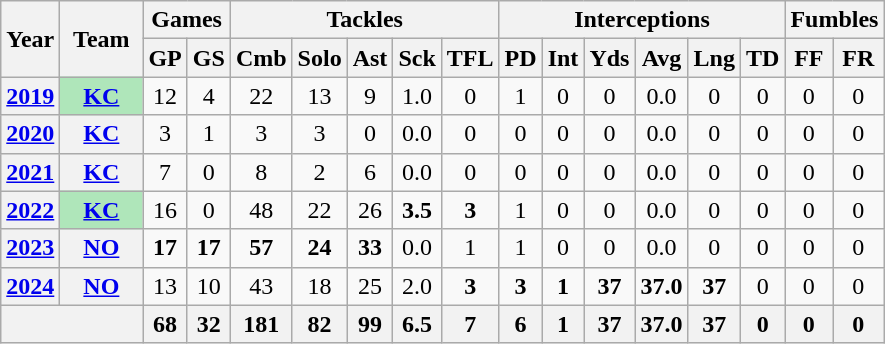<table class="wikitable" style="text-align:center;">
<tr>
<th rowspan="2">Year</th>
<th rowspan="2">Team</th>
<th colspan="2">Games</th>
<th colspan="5">Tackles</th>
<th colspan="6">Interceptions</th>
<th colspan="2">Fumbles</th>
</tr>
<tr>
<th>GP</th>
<th>GS</th>
<th>Cmb</th>
<th>Solo</th>
<th>Ast</th>
<th>Sck</th>
<th>TFL</th>
<th>PD</th>
<th>Int</th>
<th>Yds</th>
<th>Avg</th>
<th>Lng</th>
<th>TD</th>
<th>FF</th>
<th>FR</th>
</tr>
<tr>
<th><a href='#'>2019</a></th>
<th style="background:#afe6ba; width:3em;"><a href='#'>KC</a></th>
<td>12</td>
<td>4</td>
<td>22</td>
<td>13</td>
<td>9</td>
<td>1.0</td>
<td>0</td>
<td>1</td>
<td>0</td>
<td>0</td>
<td>0.0</td>
<td>0</td>
<td>0</td>
<td>0</td>
<td>0</td>
</tr>
<tr>
<th><a href='#'>2020</a></th>
<th><a href='#'>KC</a></th>
<td>3</td>
<td>1</td>
<td>3</td>
<td>3</td>
<td>0</td>
<td>0.0</td>
<td>0</td>
<td>0</td>
<td>0</td>
<td>0</td>
<td>0.0</td>
<td>0</td>
<td>0</td>
<td>0</td>
<td>0</td>
</tr>
<tr>
<th><a href='#'>2021</a></th>
<th><a href='#'>KC</a></th>
<td>7</td>
<td>0</td>
<td>8</td>
<td>2</td>
<td>6</td>
<td>0.0</td>
<td>0</td>
<td>0</td>
<td>0</td>
<td>0</td>
<td>0.0</td>
<td>0</td>
<td>0</td>
<td>0</td>
<td>0</td>
</tr>
<tr>
<th><a href='#'>2022</a></th>
<th style="background:#afe6ba; width:3em;"><a href='#'>KC</a></th>
<td>16</td>
<td>0</td>
<td>48</td>
<td>22</td>
<td>26</td>
<td><strong>3.5</strong></td>
<td><strong>3</strong></td>
<td>1</td>
<td>0</td>
<td>0</td>
<td>0.0</td>
<td>0</td>
<td>0</td>
<td>0</td>
<td>0</td>
</tr>
<tr>
<th><a href='#'>2023</a></th>
<th><a href='#'>NO</a></th>
<td><strong>17</strong></td>
<td><strong>17</strong></td>
<td><strong>57</strong></td>
<td><strong>24</strong></td>
<td><strong>33</strong></td>
<td>0.0</td>
<td>1</td>
<td>1</td>
<td>0</td>
<td>0</td>
<td>0.0</td>
<td>0</td>
<td>0</td>
<td>0</td>
<td>0</td>
</tr>
<tr>
<th><a href='#'>2024</a></th>
<th><a href='#'>NO</a></th>
<td>13</td>
<td>10</td>
<td>43</td>
<td>18</td>
<td>25</td>
<td>2.0</td>
<td><strong>3</strong></td>
<td><strong>3</strong></td>
<td><strong>1</strong></td>
<td><strong>37</strong></td>
<td><strong>37.0</strong></td>
<td><strong>37</strong></td>
<td>0</td>
<td>0</td>
<td>0</td>
</tr>
<tr>
<th colspan="2"></th>
<th>68</th>
<th>32</th>
<th>181</th>
<th>82</th>
<th>99</th>
<th>6.5</th>
<th>7</th>
<th>6</th>
<th>1</th>
<th>37</th>
<th>37.0</th>
<th>37</th>
<th>0</th>
<th>0</th>
<th>0</th>
</tr>
</table>
